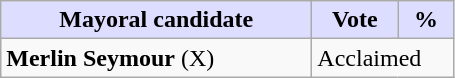<table class="wikitable">
<tr>
<th style="background:#ddf; width:200px;">Mayoral candidate</th>
<th style="background:#ddf; width:50px;">Vote</th>
<th style="background:#ddf; width:30px;">%</th>
</tr>
<tr>
<td><strong>Merlin Seymour</strong> (X)</td>
<td colspan="2">Acclaimed</td>
</tr>
</table>
